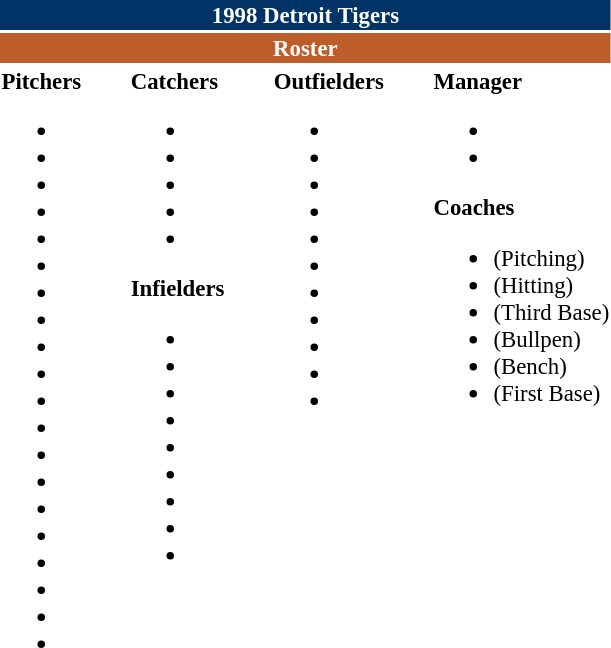<table class="toccolours" style="font-size: 95%;">
<tr>
<th colspan="10" style="background:#036; color:white; text-align:center;">1998 Detroit Tigers</th>
</tr>
<tr>
<td colspan="10" style="background:#bd5d29; color:white; text-align:center;"><strong>Roster</strong></td>
</tr>
<tr>
<td valign="top"><strong>Pitchers</strong><br><ul><li></li><li></li><li></li><li></li><li></li><li></li><li></li><li></li><li></li><li></li><li></li><li></li><li></li><li></li><li></li><li></li><li></li><li></li><li></li><li></li></ul></td>
<td style="width:25px;"></td>
<td valign="top"><strong>Catchers</strong><br><ul><li></li><li></li><li></li><li></li><li></li></ul><strong>Infielders</strong><ul><li></li><li></li><li></li><li></li><li></li><li></li><li></li><li></li><li></li></ul></td>
<td style="width:25px;"></td>
<td valign="top"><strong>Outfielders</strong><br><ul><li></li><li></li><li></li><li></li><li></li><li></li><li></li><li></li><li></li><li></li><li></li></ul></td>
<td style="width:25px;"></td>
<td valign="top"><strong>Manager</strong><br><ul><li></li><li></li></ul><strong>Coaches</strong><ul><li> (Pitching)</li><li> (Hitting)</li><li> (Third Base)</li><li> (Bullpen)</li><li> (Bench)</li><li> (First Base)</li></ul></td>
</tr>
</table>
